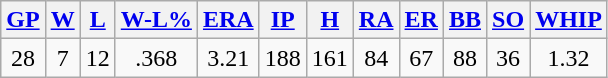<table class="wikitable">
<tr>
<th><a href='#'>GP</a></th>
<th><a href='#'>W</a></th>
<th><a href='#'>L</a></th>
<th><a href='#'>W-L%</a></th>
<th><a href='#'>ERA</a></th>
<th><a href='#'>IP</a></th>
<th><a href='#'>H</a></th>
<th><a href='#'>RA</a></th>
<th><a href='#'>ER</a></th>
<th><a href='#'>BB</a></th>
<th><a href='#'>SO</a></th>
<th><a href='#'>WHIP</a></th>
</tr>
<tr align=center>
<td>28</td>
<td>7</td>
<td>12</td>
<td>.368</td>
<td>3.21</td>
<td>188</td>
<td>161</td>
<td>84</td>
<td>67</td>
<td>88</td>
<td>36</td>
<td>1.32</td>
</tr>
</table>
